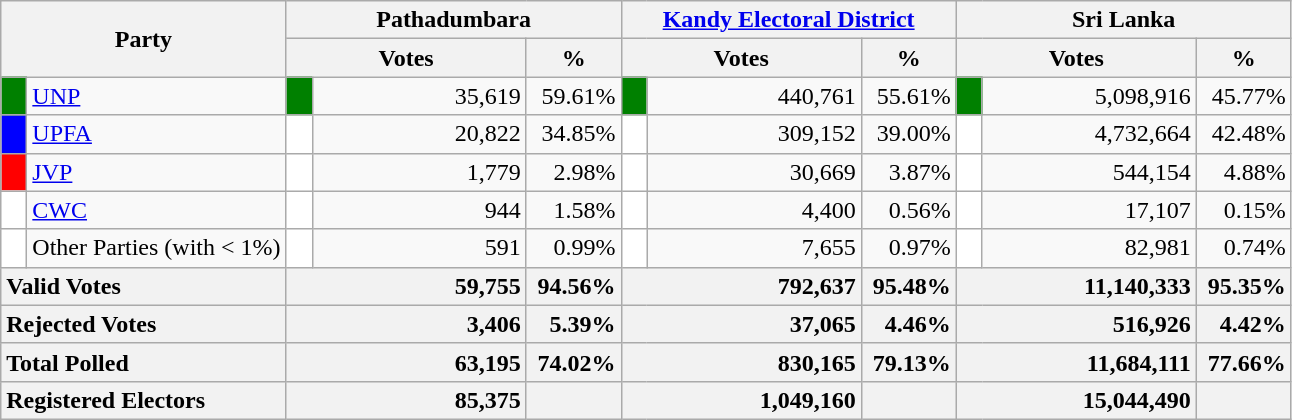<table class="wikitable">
<tr>
<th colspan="2" width="144px"rowspan="2">Party</th>
<th colspan="3" width="216px">Pathadumbara</th>
<th colspan="3" width="216px"><a href='#'>Kandy Electoral District</a></th>
<th colspan="3" width="216px">Sri Lanka</th>
</tr>
<tr>
<th colspan="2" width="144px">Votes</th>
<th>%</th>
<th colspan="2" width="144px">Votes</th>
<th>%</th>
<th colspan="2" width="144px">Votes</th>
<th>%</th>
</tr>
<tr>
<td style="background-color:green;" width="10px"></td>
<td style="text-align:left;"><a href='#'>UNP</a></td>
<td style="background-color:green;" width="10px"></td>
<td style="text-align:right;">35,619</td>
<td style="text-align:right;">59.61%</td>
<td style="background-color:green;" width="10px"></td>
<td style="text-align:right;">440,761</td>
<td style="text-align:right;">55.61%</td>
<td style="background-color:green;" width="10px"></td>
<td style="text-align:right;">5,098,916</td>
<td style="text-align:right;">45.77%</td>
</tr>
<tr>
<td style="background-color:blue;" width="10px"></td>
<td style="text-align:left;"><a href='#'>UPFA</a></td>
<td style="background-color:white;" width="10px"></td>
<td style="text-align:right;">20,822</td>
<td style="text-align:right;">34.85%</td>
<td style="background-color:white;" width="10px"></td>
<td style="text-align:right;">309,152</td>
<td style="text-align:right;">39.00%</td>
<td style="background-color:white;" width="10px"></td>
<td style="text-align:right;">4,732,664</td>
<td style="text-align:right;">42.48%</td>
</tr>
<tr>
<td style="background-color:red;" width="10px"></td>
<td style="text-align:left;"><a href='#'>JVP</a></td>
<td style="background-color:white;" width="10px"></td>
<td style="text-align:right;">1,779</td>
<td style="text-align:right;">2.98%</td>
<td style="background-color:white;" width="10px"></td>
<td style="text-align:right;">30,669</td>
<td style="text-align:right;">3.87%</td>
<td style="background-color:white;" width="10px"></td>
<td style="text-align:right;">544,154</td>
<td style="text-align:right;">4.88%</td>
</tr>
<tr>
<td style="background-color:white;" width="10px"></td>
<td style="text-align:left;"><a href='#'>CWC</a></td>
<td style="background-color:white;" width="10px"></td>
<td style="text-align:right;">944</td>
<td style="text-align:right;">1.58%</td>
<td style="background-color:white;" width="10px"></td>
<td style="text-align:right;">4,400</td>
<td style="text-align:right;">0.56%</td>
<td style="background-color:white;" width="10px"></td>
<td style="text-align:right;">17,107</td>
<td style="text-align:right;">0.15%</td>
</tr>
<tr>
<td style="background-color:white;" width="10px"></td>
<td style="text-align:left;">Other Parties (with < 1%)</td>
<td style="background-color:white;" width="10px"></td>
<td style="text-align:right;">591</td>
<td style="text-align:right;">0.99%</td>
<td style="background-color:white;" width="10px"></td>
<td style="text-align:right;">7,655</td>
<td style="text-align:right;">0.97%</td>
<td style="background-color:white;" width="10px"></td>
<td style="text-align:right;">82,981</td>
<td style="text-align:right;">0.74%</td>
</tr>
<tr>
<th colspan="2" width="144px"style="text-align:left;">Valid Votes</th>
<th style="text-align:right;"colspan="2" width="144px">59,755</th>
<th style="text-align:right;">94.56%</th>
<th style="text-align:right;"colspan="2" width="144px">792,637</th>
<th style="text-align:right;">95.48%</th>
<th style="text-align:right;"colspan="2" width="144px">11,140,333</th>
<th style="text-align:right;">95.35%</th>
</tr>
<tr>
<th colspan="2" width="144px"style="text-align:left;">Rejected Votes</th>
<th style="text-align:right;"colspan="2" width="144px">3,406</th>
<th style="text-align:right;">5.39%</th>
<th style="text-align:right;"colspan="2" width="144px">37,065</th>
<th style="text-align:right;">4.46%</th>
<th style="text-align:right;"colspan="2" width="144px">516,926</th>
<th style="text-align:right;">4.42%</th>
</tr>
<tr>
<th colspan="2" width="144px"style="text-align:left;">Total Polled</th>
<th style="text-align:right;"colspan="2" width="144px">63,195</th>
<th style="text-align:right;">74.02%</th>
<th style="text-align:right;"colspan="2" width="144px">830,165</th>
<th style="text-align:right;">79.13%</th>
<th style="text-align:right;"colspan="2" width="144px">11,684,111</th>
<th style="text-align:right;">77.66%</th>
</tr>
<tr>
<th colspan="2" width="144px"style="text-align:left;">Registered Electors</th>
<th style="text-align:right;"colspan="2" width="144px">85,375</th>
<th></th>
<th style="text-align:right;"colspan="2" width="144px">1,049,160</th>
<th></th>
<th style="text-align:right;"colspan="2" width="144px">15,044,490</th>
<th></th>
</tr>
</table>
